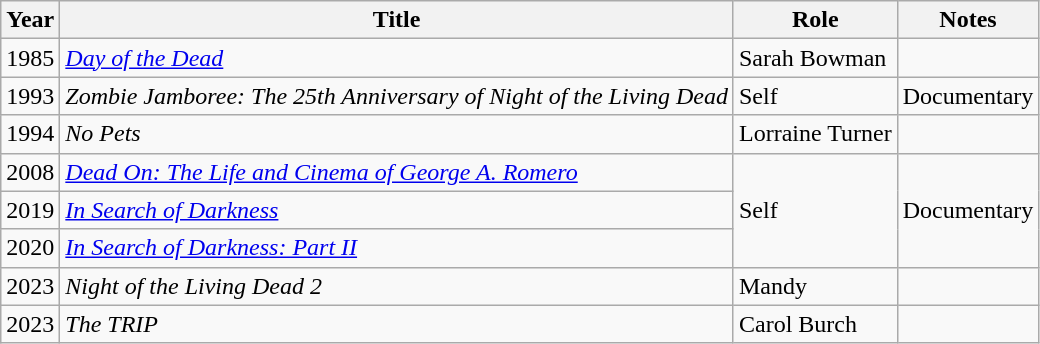<table class="wikitable sortable">
<tr>
<th>Year</th>
<th>Title</th>
<th>Role</th>
<th>Notes</th>
</tr>
<tr>
<td>1985</td>
<td><a href='#'><em>Day of the Dead</em></a></td>
<td>Sarah Bowman</td>
<td></td>
</tr>
<tr>
<td>1993</td>
<td><em>Zombie Jamboree: The 25th Anniversary of Night of the Living Dead</em></td>
<td>Self</td>
<td>Documentary</td>
</tr>
<tr>
<td>1994</td>
<td><em>No Pets</em></td>
<td>Lorraine Turner</td>
<td></td>
</tr>
<tr>
<td>2008</td>
<td><em><a href='#'>Dead On: The Life and Cinema of George A. Romero</a></em></td>
<td rowspan="3">Self</td>
<td rowspan="3">Documentary</td>
</tr>
<tr>
<td>2019</td>
<td><em><a href='#'>In Search of Darkness</a></em></td>
</tr>
<tr>
<td>2020</td>
<td><em><a href='#'>In Search of Darkness: Part II</a></em></td>
</tr>
<tr>
<td>2023</td>
<td><em>Night of the Living Dead 2</em></td>
<td>Mandy</td>
<td></td>
</tr>
<tr>
<td>2023</td>
<td><em>The TRIP</em></td>
<td>Carol Burch</td>
<td></td>
</tr>
</table>
